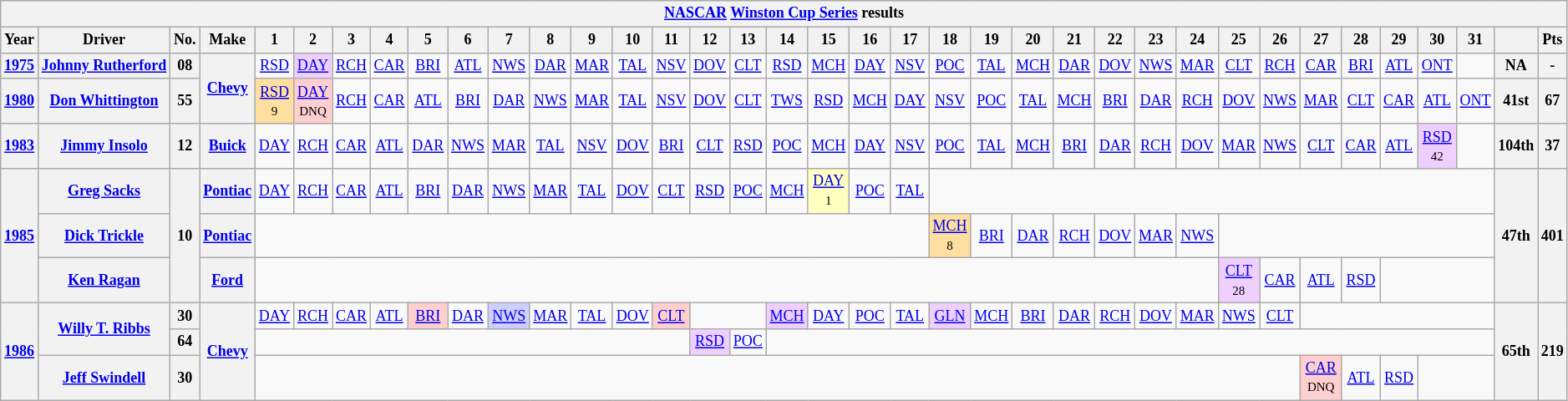<table class="wikitable" style="text-align:center; font-size:75%">
<tr>
<th colspan=45><a href='#'>NASCAR</a> <a href='#'>Winston Cup Series</a> results</th>
</tr>
<tr>
<th>Year</th>
<th>Driver</th>
<th>No.</th>
<th>Make</th>
<th>1</th>
<th>2</th>
<th>3</th>
<th>4</th>
<th>5</th>
<th>6</th>
<th>7</th>
<th>8</th>
<th>9</th>
<th>10</th>
<th>11</th>
<th>12</th>
<th>13</th>
<th>14</th>
<th>15</th>
<th>16</th>
<th>17</th>
<th>18</th>
<th>19</th>
<th>20</th>
<th>21</th>
<th>22</th>
<th>23</th>
<th>24</th>
<th>25</th>
<th>26</th>
<th>27</th>
<th>28</th>
<th>29</th>
<th>30</th>
<th>31</th>
<th></th>
<th>Pts</th>
</tr>
<tr>
<th><a href='#'>1975</a></th>
<th><a href='#'>Johnny Rutherford</a></th>
<th>08</th>
<th rowspan=2><a href='#'>Chevy</a></th>
<td><a href='#'>RSD</a></td>
<td style="background:#EFCFFF;"><a href='#'>DAY</a><br></td>
<td><a href='#'>RCH</a></td>
<td><a href='#'>CAR</a></td>
<td><a href='#'>BRI</a></td>
<td><a href='#'>ATL</a></td>
<td><a href='#'>NWS</a></td>
<td><a href='#'>DAR</a></td>
<td><a href='#'>MAR</a></td>
<td><a href='#'>TAL</a></td>
<td><a href='#'>NSV</a></td>
<td><a href='#'>DOV</a></td>
<td><a href='#'>CLT</a></td>
<td><a href='#'>RSD</a></td>
<td><a href='#'>MCH</a></td>
<td><a href='#'>DAY</a></td>
<td><a href='#'>NSV</a></td>
<td><a href='#'>POC</a></td>
<td><a href='#'>TAL</a></td>
<td><a href='#'>MCH</a></td>
<td><a href='#'>DAR</a></td>
<td><a href='#'>DOV</a></td>
<td><a href='#'>NWS</a></td>
<td><a href='#'>MAR</a></td>
<td><a href='#'>CLT</a></td>
<td><a href='#'>RCH</a></td>
<td><a href='#'>CAR</a></td>
<td><a href='#'>BRI</a></td>
<td><a href='#'>ATL</a></td>
<td><a href='#'>ONT</a></td>
<td></td>
<th>NA</th>
<th>-</th>
</tr>
<tr>
<th><a href='#'>1980</a></th>
<th><a href='#'>Don Whittington</a></th>
<th>55</th>
<td style="background:#FFDF9F;"><a href='#'>RSD</a><br><small>9</small></td>
<td style="background:#FFCFCF;"><a href='#'>DAY</a><br><small>DNQ</small></td>
<td><a href='#'>RCH</a></td>
<td><a href='#'>CAR</a></td>
<td><a href='#'>ATL</a></td>
<td><a href='#'>BRI</a></td>
<td><a href='#'>DAR</a></td>
<td><a href='#'>NWS</a></td>
<td><a href='#'>MAR</a></td>
<td><a href='#'>TAL</a></td>
<td><a href='#'>NSV</a></td>
<td><a href='#'>DOV</a></td>
<td><a href='#'>CLT</a></td>
<td><a href='#'>TWS</a></td>
<td><a href='#'>RSD</a></td>
<td><a href='#'>MCH</a></td>
<td><a href='#'>DAY</a></td>
<td><a href='#'>NSV</a></td>
<td><a href='#'>POC</a></td>
<td><a href='#'>TAL</a></td>
<td><a href='#'>MCH</a></td>
<td><a href='#'>BRI</a></td>
<td><a href='#'>DAR</a></td>
<td><a href='#'>RCH</a></td>
<td><a href='#'>DOV</a></td>
<td><a href='#'>NWS</a></td>
<td><a href='#'>MAR</a></td>
<td><a href='#'>CLT</a></td>
<td><a href='#'>CAR</a></td>
<td><a href='#'>ATL</a></td>
<td><a href='#'>ONT</a></td>
<th>41st</th>
<th>67</th>
</tr>
<tr>
<th><a href='#'>1983</a></th>
<th><a href='#'>Jimmy Insolo</a></th>
<th>12</th>
<th><a href='#'>Buick</a></th>
<td><a href='#'>DAY</a></td>
<td><a href='#'>RCH</a></td>
<td><a href='#'>CAR</a></td>
<td><a href='#'>ATL</a></td>
<td><a href='#'>DAR</a></td>
<td><a href='#'>NWS</a></td>
<td><a href='#'>MAR</a></td>
<td><a href='#'>TAL</a></td>
<td><a href='#'>NSV</a></td>
<td><a href='#'>DOV</a></td>
<td><a href='#'>BRI</a></td>
<td><a href='#'>CLT</a></td>
<td><a href='#'>RSD</a></td>
<td><a href='#'>POC</a></td>
<td><a href='#'>MCH</a></td>
<td><a href='#'>DAY</a></td>
<td><a href='#'>NSV</a></td>
<td><a href='#'>POC</a></td>
<td><a href='#'>TAL</a></td>
<td><a href='#'>MCH</a></td>
<td><a href='#'>BRI</a></td>
<td><a href='#'>DAR</a></td>
<td><a href='#'>RCH</a></td>
<td><a href='#'>DOV</a></td>
<td><a href='#'>MAR</a></td>
<td><a href='#'>NWS</a></td>
<td><a href='#'>CLT</a></td>
<td><a href='#'>CAR</a></td>
<td><a href='#'>ATL</a></td>
<td style="background:#EFCFFF;"><a href='#'>RSD</a><br><small>42</small></td>
<td></td>
<th>104th</th>
<th>37</th>
</tr>
<tr>
<th rowspan=3><a href='#'>1985</a></th>
<th><a href='#'>Greg Sacks</a></th>
<th rowspan=3>10</th>
<th><a href='#'>Pontiac</a></th>
<td><a href='#'>DAY</a></td>
<td><a href='#'>RCH</a></td>
<td><a href='#'>CAR</a></td>
<td><a href='#'>ATL</a></td>
<td><a href='#'>BRI</a></td>
<td><a href='#'>DAR</a></td>
<td><a href='#'>NWS</a></td>
<td><a href='#'>MAR</a></td>
<td><a href='#'>TAL</a></td>
<td><a href='#'>DOV</a></td>
<td><a href='#'>CLT</a></td>
<td><a href='#'>RSD</a></td>
<td><a href='#'>POC</a></td>
<td><a href='#'>MCH</a></td>
<td style="background:#FFFFBF;"><a href='#'>DAY</a><br><small>1</small></td>
<td><a href='#'>POC</a></td>
<td><a href='#'>TAL</a></td>
<td colspan=14></td>
<th rowspan=3>47th</th>
<th rowspan=3>401</th>
</tr>
<tr>
<th><a href='#'>Dick Trickle</a></th>
<th><a href='#'>Pontiac</a></th>
<td colspan=17></td>
<td style="background:#FFDF9F;"><a href='#'>MCH</a><br><small>8</small></td>
<td><a href='#'>BRI</a></td>
<td><a href='#'>DAR</a></td>
<td><a href='#'>RCH</a></td>
<td><a href='#'>DOV</a></td>
<td><a href='#'>MAR</a></td>
<td><a href='#'>NWS</a></td>
<td colspan=7></td>
</tr>
<tr>
<th><a href='#'>Ken Ragan</a></th>
<th><a href='#'>Ford</a></th>
<td colspan=24></td>
<td style="background:#EFCFFF;"><a href='#'>CLT</a><br><small>28</small></td>
<td><a href='#'>CAR</a></td>
<td><a href='#'>ATL</a></td>
<td><a href='#'>RSD</a></td>
<td colspan=3></td>
</tr>
<tr>
<th rowspan=3><a href='#'>1986</a></th>
<th rowspan=2><a href='#'>Willy T. Ribbs</a></th>
<th>30</th>
<th rowspan=3><a href='#'>Chevy</a></th>
<td><a href='#'>DAY</a></td>
<td><a href='#'>RCH</a></td>
<td><a href='#'>CAR</a></td>
<td><a href='#'>ATL</a></td>
<td style="background:#FFCFCF;"><a href='#'>BRI</a><br></td>
<td><a href='#'>DAR</a></td>
<td style="background:#CFCFFF;"><a href='#'>NWS</a><br></td>
<td><a href='#'>MAR</a></td>
<td><a href='#'>TAL</a></td>
<td><a href='#'>DOV</a></td>
<td style="background:#FFCFCF;"><a href='#'>CLT</a><br></td>
<td colspan=2></td>
<td style="background:#EFCFFF;"><a href='#'>MCH</a><br></td>
<td><a href='#'>DAY</a></td>
<td><a href='#'>POC</a></td>
<td><a href='#'>TAL</a></td>
<td style="background:#EFCFFF;"><a href='#'>GLN</a><br></td>
<td><a href='#'>MCH</a></td>
<td><a href='#'>BRI</a></td>
<td><a href='#'>DAR</a></td>
<td><a href='#'>RCH</a></td>
<td><a href='#'>DOV</a></td>
<td><a href='#'>MAR</a></td>
<td><a href='#'>NWS</a></td>
<td><a href='#'>CLT</a></td>
<td colspan=5></td>
<th rowspan=3>65th</th>
<th rowspan=3>219</th>
</tr>
<tr>
<th>64</th>
<td colspan=11></td>
<td style="background:#EFCFFF;"><a href='#'>RSD</a><br></td>
<td><a href='#'>POC</a></td>
<td colspan=18></td>
</tr>
<tr>
<th><a href='#'>Jeff Swindell</a></th>
<th>30</th>
<td colspan=26></td>
<td style="background:#FFCFCF;"><a href='#'>CAR</a><br><small>DNQ</small></td>
<td><a href='#'>ATL</a></td>
<td><a href='#'>RSD</a></td>
</tr>
</table>
